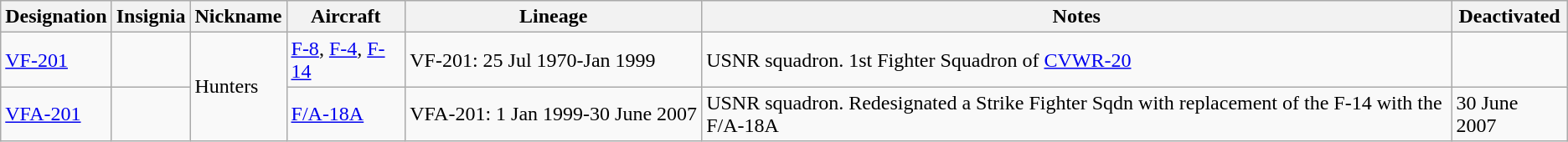<table class="wikitable">
<tr>
<th>Designation</th>
<th>Insignia</th>
<th>Nickname</th>
<th>Aircraft</th>
<th>Lineage</th>
<th>Notes</th>
<th>Deactivated</th>
</tr>
<tr>
<td><a href='#'>VF-201</a></td>
<td></td>
<td Rowspan="2">Hunters</td>
<td><a href='#'>F-8</a>, <a href='#'>F-4</a>, <a href='#'>F-14</a></td>
<td>VF-201: 25 Jul 1970-Jan 1999</td>
<td>USNR squadron. 1st Fighter Squadron of <a href='#'>CVWR-20</a></td>
</tr>
<tr>
<td><a href='#'>VFA-201</a></td>
<td></td>
<td><a href='#'>F/A-18A</a></td>
<td style="white-space: nowrap;">VFA-201: 1 Jan 1999-30 June 2007</td>
<td>USNR squadron. Redesignated a Strike Fighter Sqdn with replacement of the F-14 with the F/A-18A</td>
<td>30 June 2007</td>
</tr>
</table>
